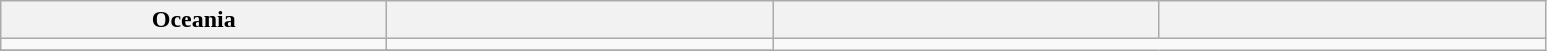<table class="wikitable">
<tr>
<th width=250>Oceania</th>
<th width=250></th>
<th width=250></th>
<th width=250></th>
</tr>
<tr>
<td></td>
<td></td>
</tr>
<tr>
</tr>
</table>
